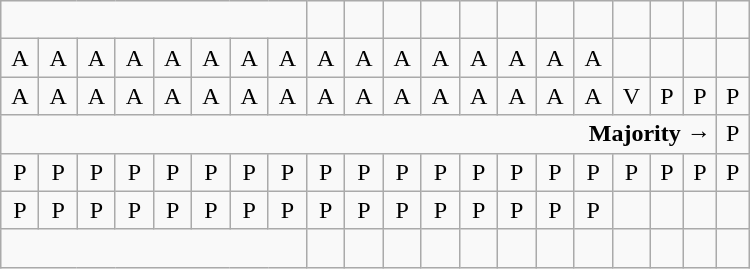<table class="wikitable" style="text-align:center; width:500px">
<tr>
<td colspan=8></td>
<td> </td>
<td></td>
<td></td>
<td></td>
<td></td>
<td></td>
<td></td>
<td></td>
<td></td>
<td></td>
<td></td>
<td></td>
</tr>
<tr>
<td>A</td>
<td>A</td>
<td>A</td>
<td>A</td>
<td>A</td>
<td>A</td>
<td>A</td>
<td>A</td>
<td>A</td>
<td>A</td>
<td>A</td>
<td>A</td>
<td>A</td>
<td>A</td>
<td>A</td>
<td>A</td>
<td></td>
<td></td>
<td></td>
<td></td>
</tr>
<tr>
<td>A</td>
<td>A</td>
<td>A</td>
<td>A</td>
<td>A</td>
<td>A</td>
<td>A</td>
<td>A</td>
<td>A</td>
<td>A</td>
<td>A</td>
<td>A</td>
<td>A</td>
<td>A</td>
<td>A</td>
<td>A</td>
<td>V</td>
<td>P</td>
<td>P</td>
<td>P</td>
</tr>
<tr>
<td colspan=19 align=right><strong>Majority →</strong></td>
<td>P</td>
</tr>
<tr>
<td>P</td>
<td>P</td>
<td>P</td>
<td>P</td>
<td>P</td>
<td>P</td>
<td>P</td>
<td>P</td>
<td>P</td>
<td>P</td>
<td>P</td>
<td>P</td>
<td>P</td>
<td>P</td>
<td>P</td>
<td>P</td>
<td>P</td>
<td>P</td>
<td>P</td>
<td>P</td>
</tr>
<tr>
<td>P</td>
<td>P</td>
<td>P</td>
<td>P</td>
<td>P</td>
<td>P</td>
<td>P</td>
<td>P</td>
<td>P</td>
<td>P</td>
<td>P</td>
<td>P</td>
<td>P</td>
<td>P</td>
<td>P</td>
<td>P</td>
<td></td>
<td></td>
<td></td>
<td></td>
</tr>
<tr>
<td colspan=8></td>
<td> </td>
<td></td>
<td></td>
<td></td>
<td></td>
<td></td>
<td></td>
<td></td>
<td></td>
<td></td>
<td></td>
<td></td>
</tr>
</table>
